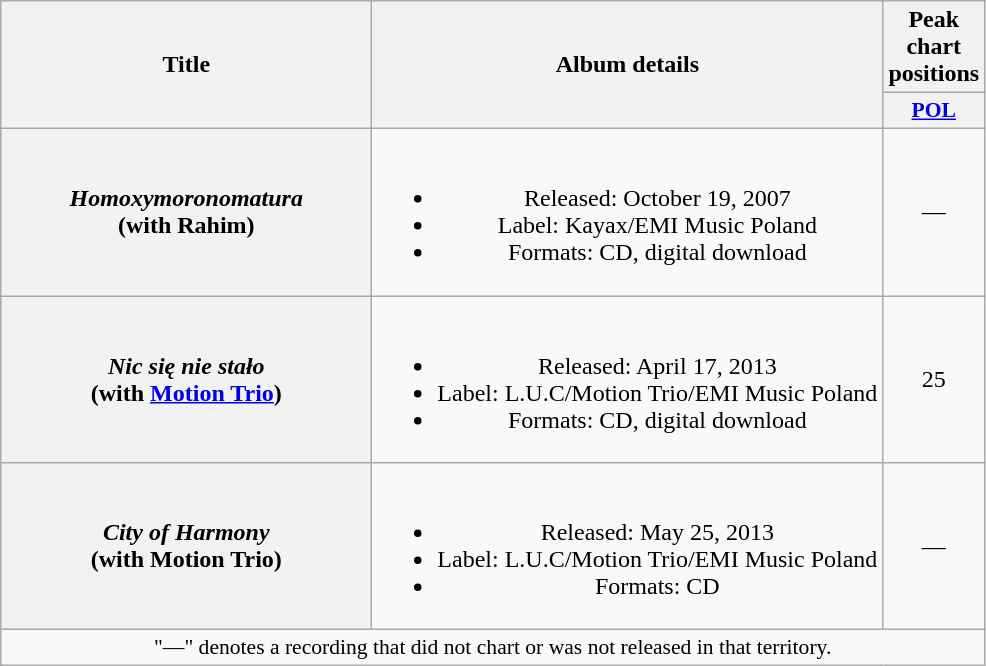<table class="wikitable plainrowheaders" style="text-align:center;">
<tr>
<th scope="col" rowspan="2" style="width:15em;">Title</th>
<th scope="col" rowspan="2">Album details</th>
<th scope="col" colspan="1">Peak chart positions</th>
</tr>
<tr>
<th scope="col" style="width:3em;font-size:90%;"><a href='#'>POL</a><br></th>
</tr>
<tr>
<th scope="row"><em>Homoxymoronomatura</em><br>(with Rahim)</th>
<td><br><ul><li>Released: October 19, 2007</li><li>Label: Kayax/EMI Music Poland</li><li>Formats: CD, digital download</li></ul></td>
<td>—</td>
</tr>
<tr>
<th scope="row"><em>Nic się nie stało</em><br>(with <a href='#'>Motion Trio</a>)</th>
<td><br><ul><li>Released: April 17, 2013</li><li>Label: L.U.C/Motion Trio/EMI Music Poland</li><li>Formats: CD, digital download</li></ul></td>
<td>25</td>
</tr>
<tr>
<th scope="row"><em>City of Harmony</em><br>(with Motion Trio)</th>
<td><br><ul><li>Released: May 25, 2013</li><li>Label: L.U.C/Motion Trio/EMI Music Poland</li><li>Formats: CD</li></ul></td>
<td>—</td>
</tr>
<tr>
<td colspan="10" style="font-size:90%">"—" denotes a recording that did not chart or was not released in that territory.</td>
</tr>
</table>
